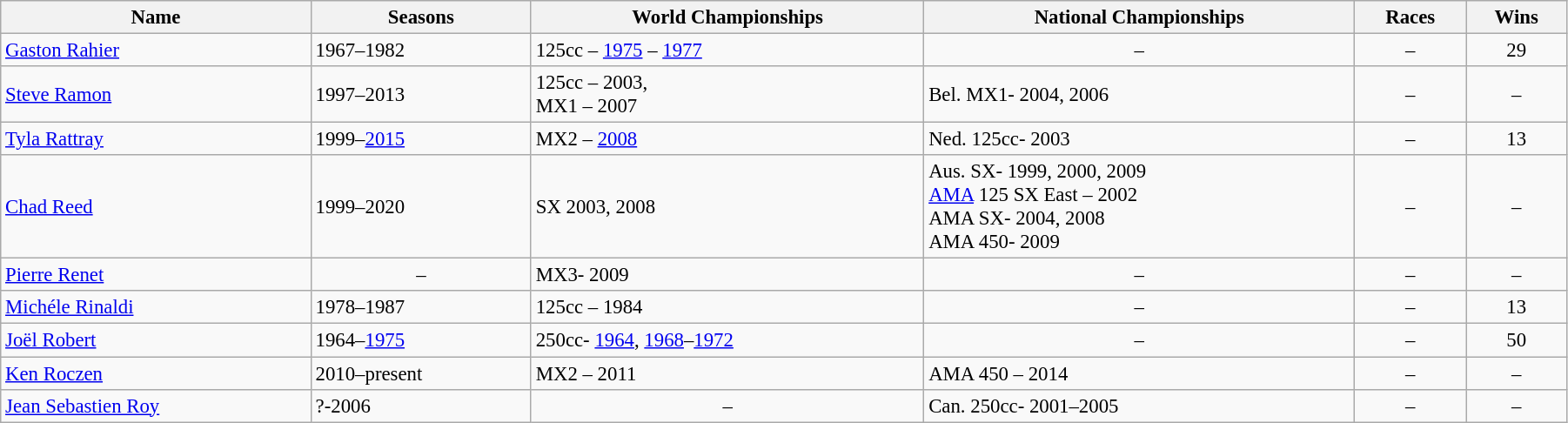<table class="sort wikitable sortable" style="font-size:95%;" width=95%>
<tr>
<th>Name</th>
<th>Seasons</th>
<th>World Championships</th>
<th>National Championships</th>
<th>Races</th>
<th>Wins</th>
</tr>
<tr>
<td> <a href='#'>Gaston Rahier</a></td>
<td>1967–1982</td>
<td>125cc – <a href='#'>1975</a> – <a href='#'>1977</a></td>
<td align="center">–</td>
<td align="center">–</td>
<td align="center">29</td>
</tr>
<tr>
<td> <a href='#'>Steve Ramon</a></td>
<td>1997–2013</td>
<td>125cc – 2003,<br>MX1 – 2007</td>
<td>Bel. MX1- 2004, 2006</td>
<td align="center">–</td>
<td align="center">–</td>
</tr>
<tr>
<td> <a href='#'>Tyla Rattray</a></td>
<td>1999–<a href='#'>2015</a></td>
<td>MX2 – <a href='#'>2008</a></td>
<td>Ned. 125cc- 2003</td>
<td align="center">–</td>
<td align="center">13</td>
</tr>
<tr>
<td> <a href='#'>Chad Reed</a></td>
<td>1999–2020</td>
<td>SX 2003, 2008</td>
<td>Aus. SX- 1999, 2000, 2009<br><a href='#'>AMA</a> 125 SX East – 2002<br>AMA SX- 2004, 2008<br>AMA 450- 2009</td>
<td align="center">–</td>
<td align="center">–</td>
</tr>
<tr>
<td> <a href='#'>Pierre Renet</a></td>
<td align="center">–</td>
<td>MX3- 2009</td>
<td align="center">–</td>
<td align="center">–</td>
<td align="center">–</td>
</tr>
<tr>
<td> <a href='#'>Michéle Rinaldi</a></td>
<td>1978–1987</td>
<td>125cc – 1984</td>
<td align="center">–</td>
<td align="center">–</td>
<td align="center">13</td>
</tr>
<tr>
<td> <a href='#'>Joël Robert</a></td>
<td>1964–<a href='#'>1975</a></td>
<td>250cc- <a href='#'>1964</a>, <a href='#'>1968</a>–<a href='#'>1972</a></td>
<td align="center">–</td>
<td align="center">–</td>
<td align="center">50</td>
</tr>
<tr>
<td> <a href='#'>Ken Roczen</a></td>
<td>2010–present</td>
<td>MX2 – 2011</td>
<td>AMA 450 – 2014</td>
<td align="center">–</td>
<td align="center">–</td>
</tr>
<tr>
<td> <a href='#'>Jean Sebastien Roy</a></td>
<td>?-2006</td>
<td align="center">–</td>
<td>Can. 250cc- 2001–2005</td>
<td align="center">–</td>
<td align="center">–</td>
</tr>
</table>
